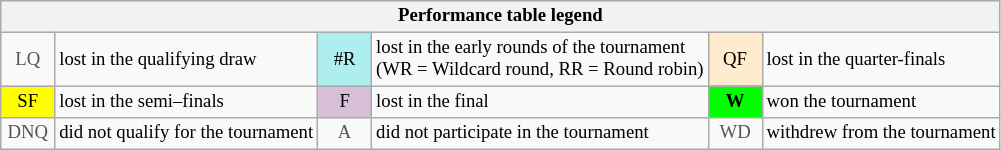<table class="wikitable" style="font-size:78%;">
<tr bgcolor="#efefef">
<th colspan="6">Performance table legend</th>
</tr>
<tr>
<td align="center" style="color:#555555;" width="30">LQ</td>
<td>lost in the qualifying draw</td>
<td align="center" style="background:#afeeee;">#R</td>
<td>lost in the early rounds of the tournament<br>(WR = Wildcard round, RR = Round robin)</td>
<td align="center" style="background:#ffebcd;">QF</td>
<td>lost in the quarter-finals</td>
</tr>
<tr>
<td align="center" style="background:yellow;">SF</td>
<td>lost in the semi–finals</td>
<td align="center" style="background:#D8BFD8;">F</td>
<td>lost in the final</td>
<td align="center" style="background:#00ff00;"><strong>W</strong></td>
<td>won the tournament</td>
</tr>
<tr>
<td align="center" style="color:#555555;" width="30">DNQ</td>
<td>did not qualify for the tournament</td>
<td align="center" style="color:#555555;" width="30">A</td>
<td>did not participate in the tournament</td>
<td align="center" style="color:#555555;" width="30">WD</td>
<td>withdrew from the tournament</td>
</tr>
</table>
